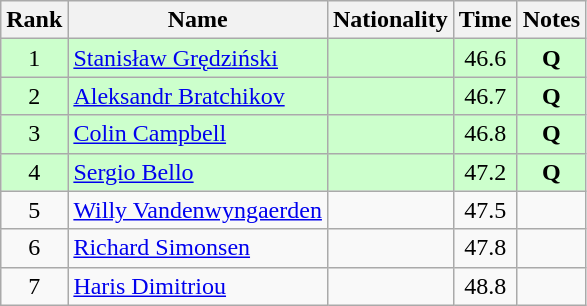<table class="wikitable sortable" style="text-align:center">
<tr>
<th>Rank</th>
<th>Name</th>
<th>Nationality</th>
<th>Time</th>
<th>Notes</th>
</tr>
<tr bgcolor=ccffcc>
<td>1</td>
<td align=left><a href='#'>Stanisław Grędziński</a></td>
<td align=left></td>
<td>46.6</td>
<td><strong>Q</strong></td>
</tr>
<tr bgcolor=ccffcc>
<td>2</td>
<td align=left><a href='#'>Aleksandr Bratchikov</a></td>
<td align=left></td>
<td>46.7</td>
<td><strong>Q</strong></td>
</tr>
<tr bgcolor=ccffcc>
<td>3</td>
<td align=left><a href='#'>Colin Campbell</a></td>
<td align=left></td>
<td>46.8</td>
<td><strong>Q</strong></td>
</tr>
<tr bgcolor=ccffcc>
<td>4</td>
<td align=left><a href='#'>Sergio Bello</a></td>
<td align=left></td>
<td>47.2</td>
<td><strong>Q</strong></td>
</tr>
<tr>
<td>5</td>
<td align=left><a href='#'>Willy Vandenwyngaerden</a></td>
<td align=left></td>
<td>47.5</td>
<td></td>
</tr>
<tr>
<td>6</td>
<td align=left><a href='#'>Richard Simonsen</a></td>
<td align=left></td>
<td>47.8</td>
<td></td>
</tr>
<tr>
<td>7</td>
<td align=left><a href='#'>Haris Dimitriou</a></td>
<td align=left></td>
<td>48.8</td>
<td></td>
</tr>
</table>
